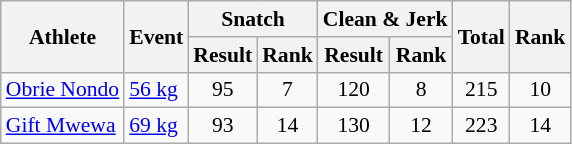<table class="wikitable" style="font-size:90%">
<tr>
<th rowspan="2">Athlete</th>
<th rowspan="2">Event</th>
<th colspan="2">Snatch</th>
<th colspan="2">Clean & Jerk</th>
<th rowspan="2">Total</th>
<th rowspan="2">Rank</th>
</tr>
<tr>
<th>Result</th>
<th>Rank</th>
<th>Result</th>
<th>Rank</th>
</tr>
<tr align=center>
<td align=left><a href='#'>Obrie Nondo</a></td>
<td align=left><a href='#'>56 kg</a></td>
<td>95</td>
<td>7</td>
<td>120</td>
<td>8</td>
<td>215</td>
<td>10</td>
</tr>
<tr align=center>
<td align=left><a href='#'>Gift Mwewa</a></td>
<td align=left><a href='#'>69 kg</a></td>
<td>93</td>
<td>14</td>
<td>130</td>
<td>12</td>
<td>223</td>
<td>14</td>
</tr>
</table>
